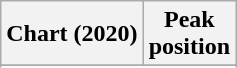<table class="wikitable plainrowheaders sortable">
<tr>
<th scope="col">Chart (2020)</th>
<th scope="col">Peak<br> position</th>
</tr>
<tr>
</tr>
<tr>
</tr>
</table>
